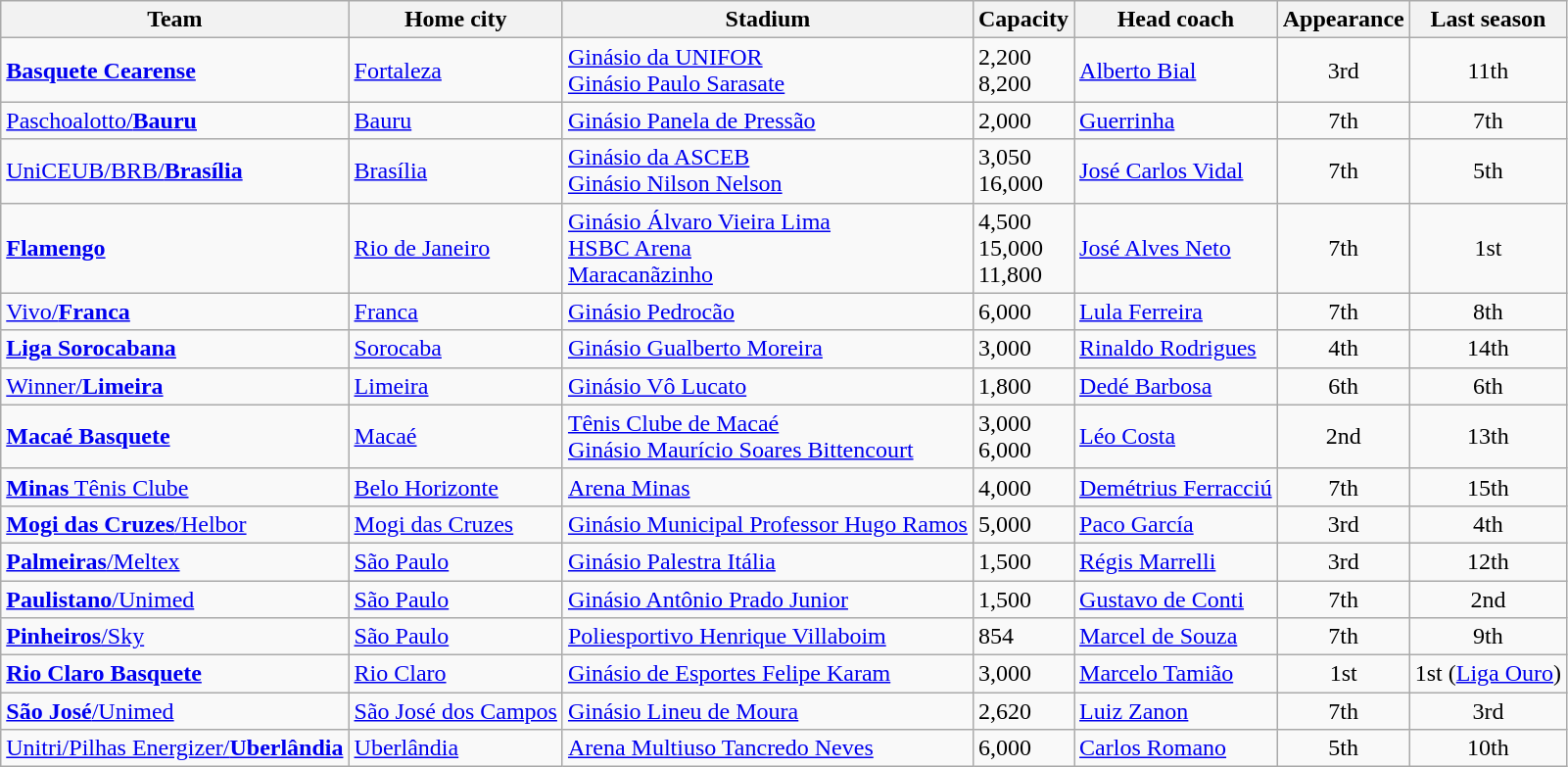<table class="wikitable sortable">
<tr>
<th>Team</th>
<th>Home city</th>
<th>Stadium</th>
<th>Capacity</th>
<th>Head coach</th>
<th>Appearance</th>
<th>Last season</th>
</tr>
<tr>
<td><a href='#'><strong>Basquete Cearense</strong></a></td>
<td><a href='#'>Fortaleza</a></td>
<td><a href='#'>Ginásio da UNIFOR</a><br> <a href='#'>Ginásio Paulo Sarasate</a></td>
<td>2,200<br> 8,200</td>
<td> <a href='#'>Alberto Bial</a></td>
<td style="text-align: center;">3rd</td>
<td style="text-align: center;">11th</td>
</tr>
<tr>
<td><a href='#'>Paschoalotto/<strong>Bauru</strong></a></td>
<td><a href='#'>Bauru</a></td>
<td><a href='#'>Ginásio Panela de Pressão</a></td>
<td>2,000</td>
<td> <a href='#'>Guerrinha</a></td>
<td style="text-align: center;">7th</td>
<td style="text-align: center;">7th</td>
</tr>
<tr>
<td><a href='#'>UniCEUB/BRB/<strong>Brasília</strong></a></td>
<td><a href='#'>Brasília</a></td>
<td><a href='#'>Ginásio da ASCEB</a><br> <a href='#'>Ginásio Nilson Nelson</a></td>
<td>3,050<br> 16,000</td>
<td> <a href='#'>José Carlos Vidal</a></td>
<td style="text-align: center;">7th</td>
<td style="text-align: center;">5th</td>
</tr>
<tr>
<td><a href='#'><strong>Flamengo</strong></a></td>
<td><a href='#'>Rio de Janeiro</a></td>
<td><a href='#'>Ginásio Álvaro Vieira Lima</a><br> <a href='#'>HSBC Arena</a><br> <a href='#'>Maracanãzinho</a></td>
<td>4,500<br> 15,000<br> 11,800</td>
<td> <a href='#'>José Alves Neto</a></td>
<td style="text-align: center;">7th</td>
<td style="text-align: center;">1st</td>
</tr>
<tr>
<td><a href='#'>Vivo/<strong>Franca</strong></a></td>
<td><a href='#'>Franca</a></td>
<td><a href='#'>Ginásio Pedrocão</a></td>
<td>6,000</td>
<td> <a href='#'>Lula Ferreira</a></td>
<td style="text-align: center;">7th</td>
<td style="text-align: center;">8th</td>
</tr>
<tr>
<td><a href='#'><strong>Liga Sorocabana</strong></a></td>
<td><a href='#'>Sorocaba</a></td>
<td><a href='#'>Ginásio Gualberto Moreira</a></td>
<td>3,000</td>
<td> <a href='#'>Rinaldo Rodrigues</a></td>
<td style="text-align: center;">4th</td>
<td style="text-align: center;">14th</td>
</tr>
<tr>
<td><a href='#'>Winner/<strong>Limeira</strong></a></td>
<td><a href='#'>Limeira</a></td>
<td><a href='#'>Ginásio Vô Lucato</a></td>
<td>1,800</td>
<td> <a href='#'>Dedé Barbosa</a></td>
<td style="text-align: center;">6th</td>
<td style="text-align: center;">6th</td>
</tr>
<tr>
<td><a href='#'><strong>Macaé Basquete</strong></a></td>
<td><a href='#'>Macaé</a></td>
<td><a href='#'>Tênis Clube de Macaé</a><br> <a href='#'>Ginásio Maurício Soares Bittencourt</a></td>
<td>3,000<br> 6,000</td>
<td> <a href='#'>Léo Costa</a></td>
<td style="text-align: center;">2nd</td>
<td style="text-align: center;">13th</td>
</tr>
<tr>
<td><a href='#'><strong>Minas</strong> Tênis Clube</a></td>
<td><a href='#'>Belo Horizonte</a></td>
<td><a href='#'>Arena Minas</a></td>
<td>4,000</td>
<td> <a href='#'>Demétrius Ferracciú</a></td>
<td style="text-align: center;">7th</td>
<td style="text-align: center;">15th</td>
</tr>
<tr>
<td><a href='#'><strong>Mogi das Cruzes</strong>/Helbor</a></td>
<td><a href='#'>Mogi das Cruzes</a></td>
<td><a href='#'>Ginásio Municipal Professor Hugo Ramos</a></td>
<td>5,000</td>
<td> <a href='#'>Paco García</a></td>
<td style="text-align: center;">3rd</td>
<td style="text-align: center;">4th</td>
</tr>
<tr>
<td><a href='#'><strong>Palmeiras</strong>/Meltex</a></td>
<td><a href='#'>São Paulo</a></td>
<td><a href='#'>Ginásio Palestra Itália</a></td>
<td>1,500</td>
<td> <a href='#'>Régis Marrelli</a></td>
<td style="text-align: center;">3rd</td>
<td style="text-align: center;">12th</td>
</tr>
<tr>
<td><a href='#'><strong>Paulistano</strong>/Unimed</a></td>
<td><a href='#'>São Paulo</a></td>
<td><a href='#'>Ginásio Antônio Prado Junior</a></td>
<td>1,500</td>
<td> <a href='#'>Gustavo de Conti</a></td>
<td style="text-align: center;">7th</td>
<td style="text-align: center;">2nd</td>
</tr>
<tr>
<td><a href='#'><strong>Pinheiros</strong>/Sky</a></td>
<td><a href='#'>São Paulo</a></td>
<td><a href='#'>Poliesportivo Henrique Villaboim</a></td>
<td>854</td>
<td> <a href='#'>Marcel de Souza</a></td>
<td style="text-align: center;">7th</td>
<td style="text-align: center;">9th</td>
</tr>
<tr>
<td><strong><a href='#'>Rio Claro Basquete</a></strong></td>
<td><a href='#'>Rio Claro</a></td>
<td><a href='#'>Ginásio de Esportes Felipe Karam</a></td>
<td>3,000</td>
<td> <a href='#'>Marcelo Tamião</a></td>
<td style="text-align: center;">1st</td>
<td style="text-align: center;">1st (<a href='#'>Liga Ouro</a>)</td>
</tr>
<tr>
<td><a href='#'><strong>São José</strong>/Unimed</a></td>
<td><a href='#'>São José dos Campos</a></td>
<td><a href='#'>Ginásio Lineu de Moura</a></td>
<td>2,620</td>
<td> <a href='#'>Luiz Zanon</a></td>
<td style="text-align: center;">7th</td>
<td style="text-align: center;">3rd</td>
</tr>
<tr>
<td><a href='#'>Unitri/Pilhas Energizer/<strong>Uberlândia</strong></a></td>
<td><a href='#'>Uberlândia</a></td>
<td><a href='#'>Arena Multiuso Tancredo Neves</a></td>
<td>6,000</td>
<td> <a href='#'>Carlos Romano</a></td>
<td style="text-align: center;">5th</td>
<td style="text-align: center;">10th</td>
</tr>
</table>
